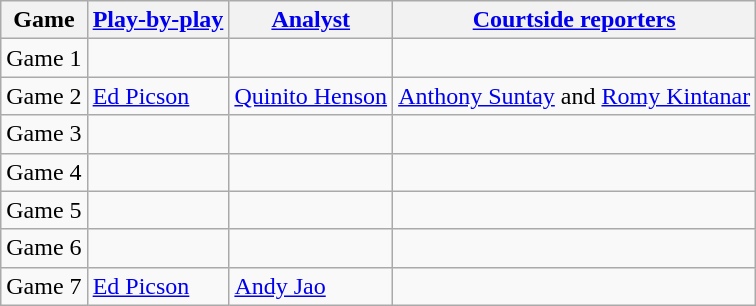<table class=wikitable>
<tr>
<th>Game</th>
<th><a href='#'>Play-by-play</a></th>
<th><a href='#'>Analyst</a></th>
<th><a href='#'>Courtside reporters</a></th>
</tr>
<tr>
<td>Game 1</td>
<td></td>
<td></td>
<td></td>
</tr>
<tr>
<td>Game 2</td>
<td><a href='#'>Ed Picson</a></td>
<td><a href='#'>Quinito Henson</a></td>
<td><a href='#'>Anthony Suntay</a> and <a href='#'>Romy Kintanar</a></td>
</tr>
<tr>
<td>Game 3</td>
<td></td>
<td></td>
<td></td>
</tr>
<tr>
<td>Game 4</td>
<td></td>
<td></td>
<td></td>
</tr>
<tr>
<td>Game 5</td>
<td></td>
<td></td>
<td></td>
</tr>
<tr>
<td>Game 6</td>
<td></td>
<td></td>
<td></td>
</tr>
<tr>
<td>Game 7</td>
<td><a href='#'>Ed Picson</a></td>
<td><a href='#'>Andy Jao</a></td>
<td></td>
</tr>
</table>
